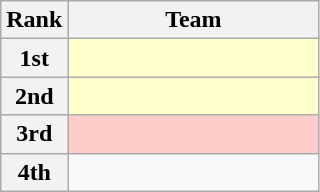<table class=wikitable>
<tr>
<th>Rank</th>
<th width=160px>Team</th>
</tr>
<tr bgcolor=#ffffcc>
<th>1st</th>
<td></td>
</tr>
<tr bgcolor=#ffffcc>
<th>2nd</th>
<td></td>
</tr>
<tr bgcolor=#ffcccc>
<th>3rd</th>
<td></td>
</tr>
<tr>
<th>4th</th>
<td></td>
</tr>
</table>
